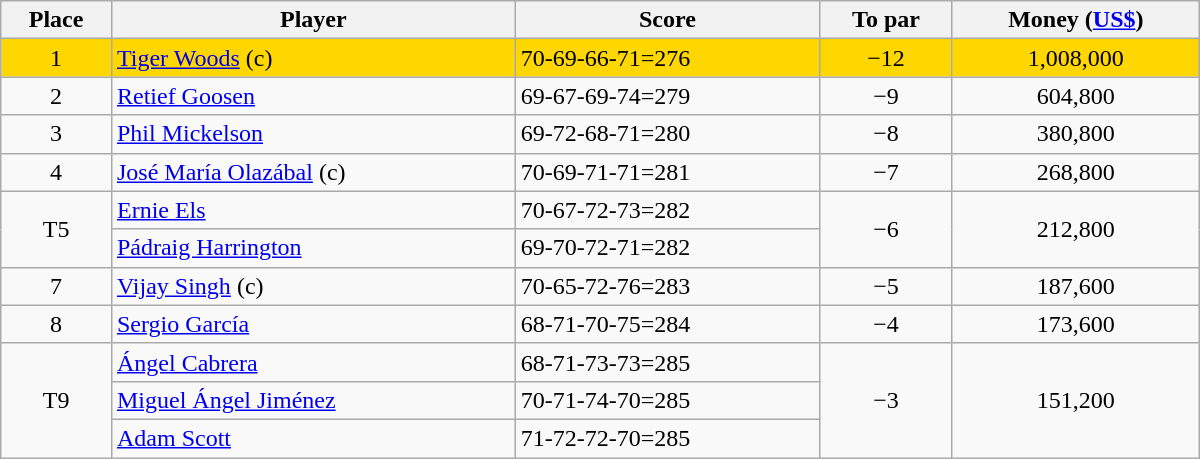<table class="wikitable" style="width:50em;margin-bottom:0;">
<tr>
<th>Place</th>
<th>Player</th>
<th>Score</th>
<th>To par</th>
<th>Money (<a href='#'>US$</a>)</th>
</tr>
<tr style="background:gold">
<td align=center>1</td>
<td> <a href='#'>Tiger Woods</a> (c)</td>
<td>70-69-66-71=276</td>
<td align=center>−12</td>
<td align=center>1,008,000</td>
</tr>
<tr>
<td align=center>2</td>
<td> <a href='#'>Retief Goosen</a></td>
<td>69-67-69-74=279</td>
<td align=center>−9</td>
<td align=center>604,800</td>
</tr>
<tr>
<td align=center>3</td>
<td> <a href='#'>Phil Mickelson</a></td>
<td>69-72-68-71=280</td>
<td align=center>−8</td>
<td align=center>380,800</td>
</tr>
<tr>
<td align=center>4</td>
<td> <a href='#'>José María Olazábal</a> (c)</td>
<td>70-69-71-71=281</td>
<td align=center>−7</td>
<td align=center>268,800</td>
</tr>
<tr>
<td rowspan=2 align=center>T5</td>
<td> <a href='#'>Ernie Els</a></td>
<td>70-67-72-73=282</td>
<td rowspan=2 align=center>−6</td>
<td rowspan=2 align=center>212,800</td>
</tr>
<tr>
<td> <a href='#'>Pádraig Harrington</a></td>
<td>69-70-72-71=282</td>
</tr>
<tr>
<td align=center>7</td>
<td> <a href='#'>Vijay Singh</a> (c)</td>
<td>70-65-72-76=283</td>
<td align=center>−5</td>
<td align=center>187,600</td>
</tr>
<tr>
<td align=center>8</td>
<td> <a href='#'>Sergio García</a></td>
<td>68-71-70-75=284</td>
<td align=center>−4</td>
<td align=center>173,600</td>
</tr>
<tr>
<td rowspan=3 align=center>T9</td>
<td> <a href='#'>Ángel Cabrera</a></td>
<td>68-71-73-73=285</td>
<td rowspan=3 align=center>−3</td>
<td rowspan=3 align=center>151,200</td>
</tr>
<tr>
<td> <a href='#'>Miguel Ángel Jiménez</a></td>
<td>70-71-74-70=285</td>
</tr>
<tr>
<td> <a href='#'>Adam Scott</a></td>
<td>71-72-72-70=285</td>
</tr>
</table>
